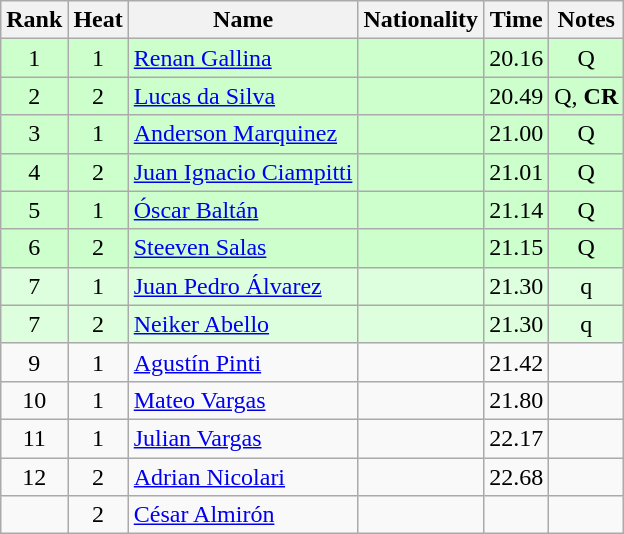<table class="wikitable sortable" style="text-align:center">
<tr>
<th>Rank</th>
<th>Heat</th>
<th>Name</th>
<th>Nationality</th>
<th>Time</th>
<th>Notes</th>
</tr>
<tr bgcolor=ccffcc>
<td>1</td>
<td>1</td>
<td align=left><a href='#'>Renan Gallina</a></td>
<td align=left></td>
<td>20.16</td>
<td>Q</td>
</tr>
<tr bgcolor=ccffcc>
<td>2</td>
<td>2</td>
<td align=left><a href='#'>Lucas da Silva</a></td>
<td align=left></td>
<td>20.49</td>
<td>Q, <strong>CR</strong></td>
</tr>
<tr bgcolor=ccffcc>
<td>3</td>
<td>1</td>
<td align=left><a href='#'>Anderson Marquinez</a></td>
<td align=left></td>
<td>21.00</td>
<td>Q</td>
</tr>
<tr bgcolor=ccffcc>
<td>4</td>
<td>2</td>
<td align=left><a href='#'>Juan Ignacio Ciampitti</a></td>
<td align=left></td>
<td>21.01</td>
<td>Q</td>
</tr>
<tr bgcolor=ccffcc>
<td>5</td>
<td>1</td>
<td align=left><a href='#'>Óscar Baltán</a></td>
<td align=left></td>
<td>21.14</td>
<td>Q</td>
</tr>
<tr bgcolor=ccffcc>
<td>6</td>
<td>2</td>
<td align=left><a href='#'>Steeven Salas</a></td>
<td align=left></td>
<td>21.15</td>
<td>Q</td>
</tr>
<tr bgcolor=ddffdd>
<td>7</td>
<td>1</td>
<td align=left><a href='#'>Juan Pedro Álvarez</a></td>
<td align=left></td>
<td>21.30</td>
<td>q</td>
</tr>
<tr bgcolor=ddffdd>
<td>7</td>
<td>2</td>
<td align=left><a href='#'>Neiker Abello</a></td>
<td align=left></td>
<td>21.30</td>
<td>q</td>
</tr>
<tr>
<td>9</td>
<td>1</td>
<td align=left><a href='#'>Agustín Pinti</a></td>
<td align=left></td>
<td>21.42</td>
<td></td>
</tr>
<tr>
<td>10</td>
<td>1</td>
<td align=left><a href='#'>Mateo Vargas</a></td>
<td align=left></td>
<td>21.80</td>
<td></td>
</tr>
<tr>
<td>11</td>
<td>1</td>
<td align=left><a href='#'>Julian Vargas</a></td>
<td align=left></td>
<td>22.17</td>
<td></td>
</tr>
<tr>
<td>12</td>
<td>2</td>
<td align=left><a href='#'>Adrian Nicolari</a></td>
<td align=left></td>
<td>22.68</td>
<td></td>
</tr>
<tr>
<td></td>
<td>2</td>
<td align=left><a href='#'>César Almirón</a></td>
<td align=left></td>
<td></td>
<td></td>
</tr>
</table>
